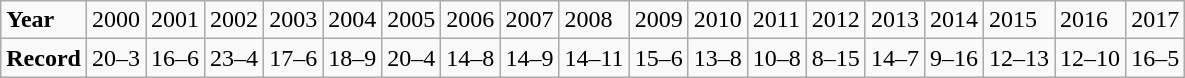<table class="wikitable">
<tr>
<td><strong>Year</strong></td>
<td>2000</td>
<td>2001</td>
<td>2002</td>
<td>2003</td>
<td>2004</td>
<td>2005</td>
<td>2006</td>
<td>2007</td>
<td>2008</td>
<td>2009</td>
<td>2010</td>
<td>2011</td>
<td>2012</td>
<td>2013</td>
<td>2014</td>
<td>2015</td>
<td>2016</td>
<td>2017</td>
</tr>
<tr>
<td><strong>Record</strong></td>
<td>20–3</td>
<td>16–6</td>
<td>23–4</td>
<td>17–6</td>
<td>18–9</td>
<td>20–4</td>
<td>14–8</td>
<td>14–9</td>
<td>14–11</td>
<td>15–6</td>
<td>13–8</td>
<td>10–8</td>
<td>8–15</td>
<td>14–7</td>
<td>9–16</td>
<td>12–13</td>
<td>12–10</td>
<td>16–5</td>
</tr>
</table>
